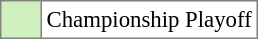<table bgcolor="#f7f8ff" cellpadding="3" cellspacing="0" border="1" style="font-size: 95%; border: gray solid 1px; border-collapse: collapse;text-align:center;">
<tr>
<td style="background: #D0F0C0;" width="20"></td>
<td bgcolor="#ffffff" align="left">Championship Playoff</td>
</tr>
</table>
